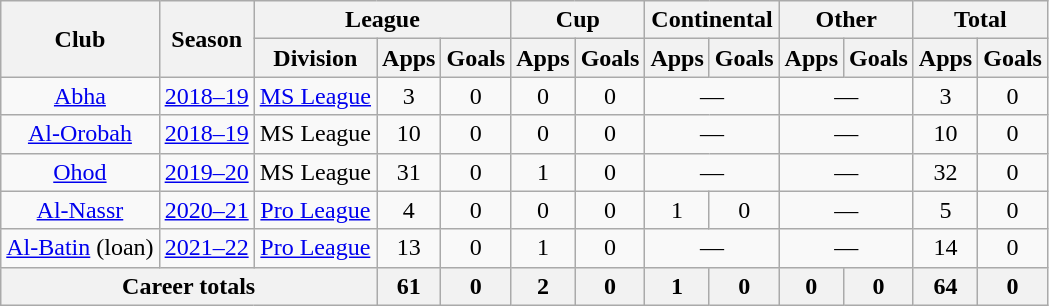<table class="wikitable" style="text-align: center">
<tr>
<th rowspan="2">Club</th>
<th rowspan="2">Season</th>
<th colspan="3">League</th>
<th colspan="2">Cup</th>
<th colspan="2">Continental</th>
<th colspan="2">Other</th>
<th colspan="2">Total</th>
</tr>
<tr>
<th>Division</th>
<th>Apps</th>
<th>Goals</th>
<th>Apps</th>
<th>Goals</th>
<th>Apps</th>
<th>Goals</th>
<th>Apps</th>
<th>Goals</th>
<th>Apps</th>
<th>Goals</th>
</tr>
<tr>
<td rowspan=1><a href='#'>Abha</a></td>
<td><a href='#'>2018–19</a></td>
<td><a href='#'>MS League</a></td>
<td>3</td>
<td>0</td>
<td>0</td>
<td>0</td>
<td colspan=2>—</td>
<td colspan=2>—</td>
<td>3</td>
<td>0</td>
</tr>
<tr>
<td rowspan=1><a href='#'>Al-Orobah</a></td>
<td><a href='#'>2018–19</a></td>
<td>MS League</td>
<td>10</td>
<td>0</td>
<td>0</td>
<td>0</td>
<td colspan=2>—</td>
<td colspan=2>—</td>
<td>10</td>
<td>0</td>
</tr>
<tr>
<td rowspan=1><a href='#'>Ohod</a></td>
<td><a href='#'>2019–20</a></td>
<td>MS League</td>
<td>31</td>
<td>0</td>
<td>1</td>
<td>0</td>
<td colspan=2>—</td>
<td colspan=2>—</td>
<td>32</td>
<td>0</td>
</tr>
<tr>
<td rowspan=1><a href='#'>Al-Nassr</a></td>
<td><a href='#'>2020–21</a></td>
<td><a href='#'>Pro League</a></td>
<td>4</td>
<td>0</td>
<td>0</td>
<td>0</td>
<td>1</td>
<td>0</td>
<td colspan=2>—</td>
<td>5</td>
<td>0</td>
</tr>
<tr>
<td rowspan=1><a href='#'>Al-Batin</a> (loan)</td>
<td><a href='#'>2021–22</a></td>
<td><a href='#'>Pro League</a></td>
<td>13</td>
<td>0</td>
<td>1</td>
<td>0</td>
<td colspan=2>—</td>
<td colspan=2>—</td>
<td>14</td>
<td>0</td>
</tr>
<tr>
<th colspan=3>Career totals</th>
<th>61</th>
<th>0</th>
<th>2</th>
<th>0</th>
<th>1</th>
<th>0</th>
<th>0</th>
<th>0</th>
<th>64</th>
<th>0</th>
</tr>
</table>
